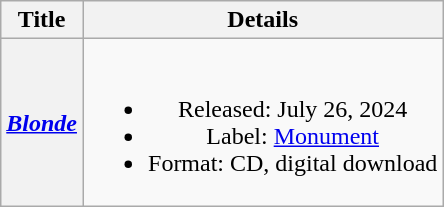<table class="wikitable plainrowheaders" style="text-align:center;">
<tr>
<th scope="col">Title</th>
<th scope="col">Details</th>
</tr>
<tr>
<th scope="row"><em><a href='#'>Blonde</a></em></th>
<td><br><ul><li>Released: July 26, 2024</li><li>Label: <a href='#'>Monument</a></li><li>Format: CD, digital download</li></ul></td>
</tr>
</table>
